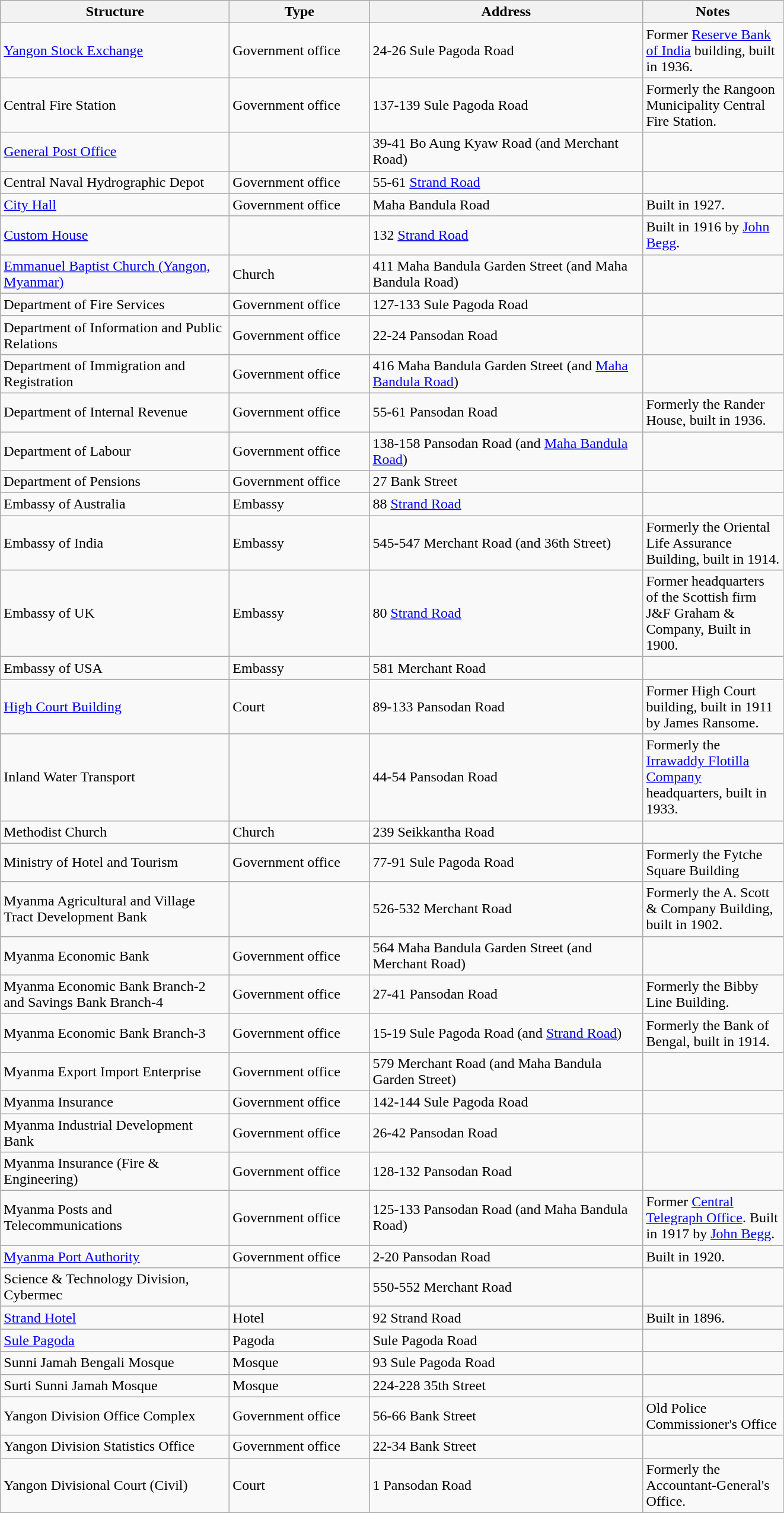<table class="wikitable" border="1">
<tr>
<th width="250">Structure</th>
<th width="150">Type</th>
<th width="300">Address</th>
<th width="150">Notes</th>
</tr>
<tr>
<td><a href='#'>Yangon Stock Exchange</a></td>
<td>Government office</td>
<td>24-26 Sule Pagoda Road</td>
<td>Former <a href='#'>Reserve Bank of India</a> building, built in 1936.</td>
</tr>
<tr>
<td>Central Fire Station</td>
<td>Government office</td>
<td>137-139 Sule Pagoda Road</td>
<td>Formerly the Rangoon Municipality Central Fire Station.</td>
</tr>
<tr>
<td><a href='#'>General Post Office</a></td>
<td></td>
<td>39-41 Bo Aung Kyaw Road (and Merchant Road)</td>
<td></td>
</tr>
<tr>
<td>Central Naval Hydrographic Depot</td>
<td>Government office</td>
<td>55-61 <a href='#'>Strand Road</a></td>
<td></td>
</tr>
<tr>
<td><a href='#'>City Hall</a></td>
<td>Government office</td>
<td>Maha Bandula Road</td>
<td>Built in 1927.</td>
</tr>
<tr>
<td><a href='#'>Custom House</a></td>
<td></td>
<td>132 <a href='#'>Strand Road</a></td>
<td>Built in 1916 by <a href='#'>John Begg</a>.</td>
</tr>
<tr>
<td><a href='#'>Emmanuel Baptist Church (Yangon, Myanmar)</a></td>
<td>Church</td>
<td>411 Maha Bandula Garden Street (and Maha Bandula Road)</td>
<td></td>
</tr>
<tr>
<td>Department of Fire Services</td>
<td>Government office</td>
<td>127-133 Sule Pagoda Road</td>
<td></td>
</tr>
<tr>
<td>Department of Information and Public Relations</td>
<td>Government office</td>
<td>22-24 Pansodan Road</td>
<td></td>
</tr>
<tr>
<td>Department of Immigration and Registration</td>
<td>Government office</td>
<td>416 Maha Bandula Garden Street (and <a href='#'>Maha Bandula Road</a>)</td>
<td></td>
</tr>
<tr>
<td>Department of Internal Revenue</td>
<td>Government office</td>
<td>55-61 Pansodan Road</td>
<td>Formerly the Rander House, built in 1936.</td>
</tr>
<tr>
<td>Department of Labour</td>
<td>Government office</td>
<td>138-158 Pansodan Road (and <a href='#'>Maha Bandula Road</a>)</td>
<td></td>
</tr>
<tr>
<td>Department of Pensions</td>
<td>Government office</td>
<td>27 Bank Street</td>
<td></td>
</tr>
<tr>
<td>Embassy of Australia</td>
<td>Embassy</td>
<td>88 <a href='#'>Strand Road</a></td>
<td></td>
</tr>
<tr>
<td>Embassy of India</td>
<td>Embassy</td>
<td>545-547 Merchant Road (and 36th Street)</td>
<td>Formerly the Oriental Life Assurance Building, built in 1914.</td>
</tr>
<tr>
<td>Embassy of UK</td>
<td>Embassy</td>
<td>80 <a href='#'>Strand Road</a></td>
<td>Former headquarters of the Scottish firm J&F Graham & Company, Built in 1900.</td>
</tr>
<tr>
<td>Embassy of USA</td>
<td>Embassy</td>
<td>581 Merchant Road</td>
<td></td>
</tr>
<tr>
<td><a href='#'>High Court Building</a></td>
<td>Court</td>
<td>89-133 Pansodan Road</td>
<td>Former High Court building, built in 1911 by James Ransome.</td>
</tr>
<tr>
<td>Inland Water Transport</td>
<td></td>
<td>44-54 Pansodan Road</td>
<td>Formerly the <a href='#'>Irrawaddy Flotilla Company</a> headquarters, built in 1933.</td>
</tr>
<tr>
<td>Methodist Church</td>
<td>Church</td>
<td>239 Seikkantha Road</td>
<td></td>
</tr>
<tr>
<td>Ministry of Hotel and Tourism</td>
<td>Government office</td>
<td>77-91 Sule Pagoda Road</td>
<td>Formerly the Fytche Square Building</td>
</tr>
<tr>
<td>Myanma Agricultural and Village Tract Development Bank</td>
<td></td>
<td>526-532 Merchant Road</td>
<td>Formerly the A. Scott & Company Building, built in 1902.</td>
</tr>
<tr>
<td>Myanma Economic Bank</td>
<td>Government office</td>
<td>564 Maha Bandula Garden Street (and Merchant Road)</td>
<td></td>
</tr>
<tr>
<td>Myanma Economic Bank Branch-2 and Savings Bank Branch-4</td>
<td>Government office</td>
<td>27-41 Pansodan Road</td>
<td>Formerly the Bibby Line Building.</td>
</tr>
<tr>
<td>Myanma Economic Bank Branch-3</td>
<td>Government office</td>
<td>15-19 Sule Pagoda Road (and <a href='#'>Strand Road</a>)</td>
<td>Formerly the Bank of Bengal, built in 1914.</td>
</tr>
<tr>
<td>Myanma Export Import Enterprise</td>
<td>Government office</td>
<td>579 Merchant Road (and Maha Bandula Garden Street)</td>
<td></td>
</tr>
<tr>
<td>Myanma Insurance</td>
<td>Government office</td>
<td>142-144 Sule Pagoda Road</td>
<td></td>
</tr>
<tr>
<td>Myanma Industrial Development Bank</td>
<td>Government office</td>
<td>26-42 Pansodan Road</td>
<td></td>
</tr>
<tr>
<td>Myanma Insurance (Fire & Engineering)</td>
<td>Government office</td>
<td>128-132 Pansodan Road</td>
<td></td>
</tr>
<tr>
<td>Myanma Posts and Telecommunications</td>
<td>Government office</td>
<td>125-133 Pansodan Road (and Maha Bandula Road)</td>
<td>Former <a href='#'>Central Telegraph Office</a>. Built in 1917 by <a href='#'>John Begg</a>.</td>
</tr>
<tr>
<td><a href='#'>Myanma Port Authority</a></td>
<td>Government office</td>
<td>2-20 Pansodan Road</td>
<td>Built in 1920.</td>
</tr>
<tr>
<td>Science & Technology Division, Cybermec</td>
<td></td>
<td>550-552 Merchant Road</td>
<td></td>
</tr>
<tr>
<td><a href='#'>Strand Hotel</a></td>
<td>Hotel</td>
<td>92 Strand Road</td>
<td>Built in 1896.</td>
</tr>
<tr>
<td><a href='#'>Sule Pagoda</a></td>
<td>Pagoda</td>
<td>Sule Pagoda Road</td>
<td></td>
</tr>
<tr>
<td>Sunni Jamah Bengali Mosque</td>
<td>Mosque</td>
<td>93 Sule Pagoda Road</td>
<td></td>
</tr>
<tr>
<td>Surti Sunni Jamah Mosque</td>
<td>Mosque</td>
<td>224-228 35th Street</td>
<td></td>
</tr>
<tr>
<td>Yangon Division Office Complex</td>
<td>Government office</td>
<td>56-66 Bank Street</td>
<td>Old Police Commissioner's Office</td>
</tr>
<tr>
<td>Yangon Division Statistics Office</td>
<td>Government office</td>
<td>22-34 Bank Street</td>
<td></td>
</tr>
<tr>
<td>Yangon Divisional Court (Civil)</td>
<td>Court</td>
<td>1 Pansodan Road</td>
<td>Formerly the Accountant-General's Office.</td>
</tr>
</table>
